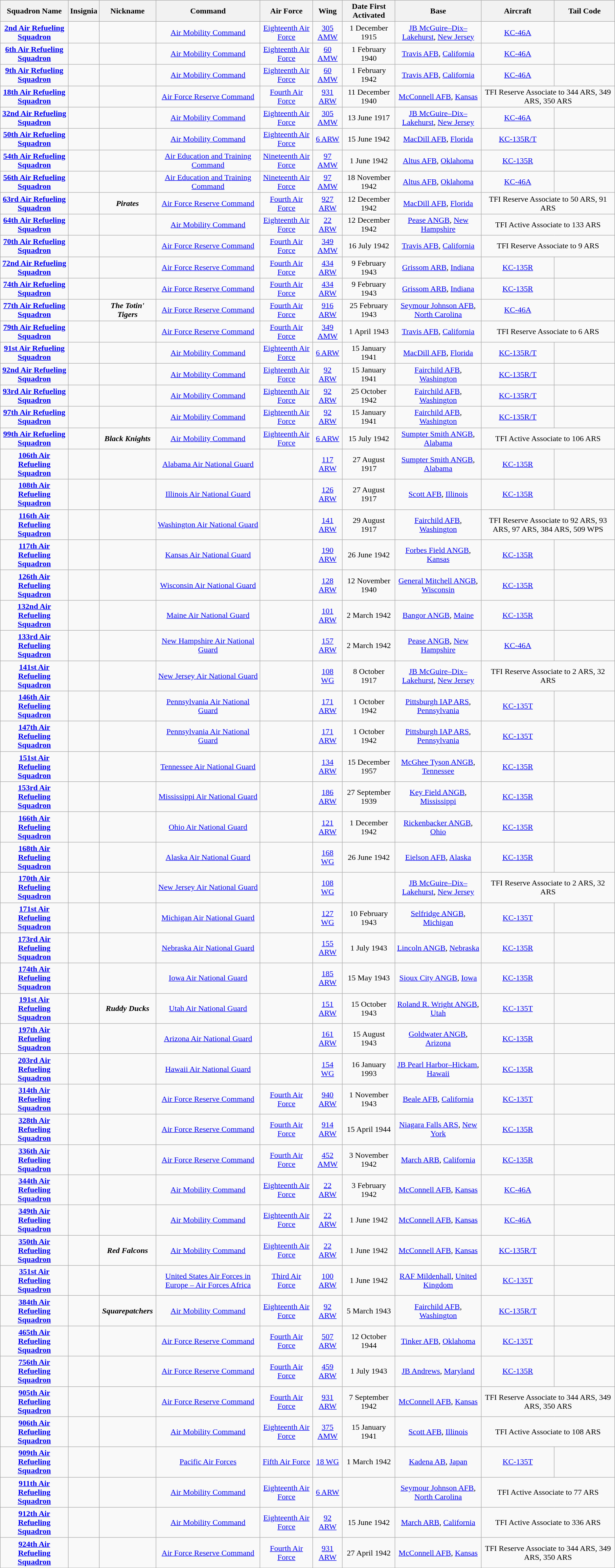<table class="wikitable sortable" style="text-align:center;">
<tr>
<th>Squadron Name</th>
<th>Insignia</th>
<th>Nickname</th>
<th>Command</th>
<th>Air Force</th>
<th>Wing</th>
<th>Date First Activated</th>
<th>Base</th>
<th>Aircraft</th>
<th>Tail Code</th>
</tr>
<tr>
<td><strong><a href='#'>2nd Air Refueling Squadron</a></strong></td>
<td></td>
<td></td>
<td><a href='#'>Air Mobility Command</a></td>
<td><a href='#'>Eighteenth Air Force</a></td>
<td><a href='#'>305 AMW</a></td>
<td>1 December 1915</td>
<td><a href='#'>JB McGuire–Dix–Lakehurst</a>, <a href='#'>New Jersey</a></td>
<td><a href='#'>KC-46A</a></td>
<td></td>
</tr>
<tr>
<td><strong><a href='#'>6th Air Refueling Squadron</a></strong></td>
<td></td>
<td></td>
<td><a href='#'>Air Mobility Command</a></td>
<td><a href='#'>Eighteenth Air Force</a></td>
<td><a href='#'>60 AMW</a></td>
<td>1 February 1940</td>
<td><a href='#'>Travis AFB</a>, <a href='#'>California</a></td>
<td><a href='#'>KC-46A</a></td>
<td></td>
</tr>
<tr>
<td><strong><a href='#'>9th Air Refueling Squadron</a></strong></td>
<td></td>
<td></td>
<td><a href='#'>Air Mobility Command</a></td>
<td><a href='#'>Eighteenth Air Force</a></td>
<td><a href='#'>60 AMW</a></td>
<td>1 February 1942</td>
<td><a href='#'>Travis AFB</a>, <a href='#'>California</a></td>
<td><a href='#'>KC-46A</a></td>
<td></td>
</tr>
<tr>
<td><strong><a href='#'>18th Air Refueling Squadron</a></strong></td>
<td></td>
<td></td>
<td><a href='#'>Air Force Reserve Command</a></td>
<td><a href='#'>Fourth Air Force</a></td>
<td><a href='#'>931 ARW</a></td>
<td>11 December 1940</td>
<td><a href='#'>McConnell AFB</a>, <a href='#'>Kansas</a></td>
<td colspan="2">TFI Reserve Associate to 344 ARS, 349 ARS, 350 ARS<strong></strong></td>
</tr>
<tr>
<td><strong><a href='#'>32nd Air Refueling Squadron</a></strong></td>
<td></td>
<td></td>
<td><a href='#'>Air Mobility Command</a></td>
<td><a href='#'>Eighteenth Air Force</a></td>
<td><a href='#'>305 AMW</a></td>
<td>13 June 1917</td>
<td><a href='#'>JB McGuire–Dix–Lakehurst</a>, <a href='#'>New Jersey</a></td>
<td><a href='#'>KC-46A</a></td>
<td></td>
</tr>
<tr>
<td><strong><a href='#'>50th Air Refueling Squadron</a></strong></td>
<td></td>
<td></td>
<td><a href='#'>Air Mobility Command</a></td>
<td><a href='#'>Eighteenth Air Force</a></td>
<td><a href='#'>6 ARW</a></td>
<td>15 June 1942</td>
<td><a href='#'>MacDill AFB</a>, <a href='#'>Florida</a></td>
<td><a href='#'>KC-135R/T</a></td>
<td></td>
</tr>
<tr>
<td><strong><a href='#'>54th Air Refueling Squadron</a></strong></td>
<td></td>
<td></td>
<td><a href='#'>Air Education and Training Command</a></td>
<td><a href='#'>Nineteenth Air Force</a></td>
<td><a href='#'>97 AMW</a></td>
<td>1 June 1942</td>
<td><a href='#'>Altus AFB</a>, <a href='#'>Oklahoma</a></td>
<td><a href='#'>KC-135R</a></td>
<td></td>
</tr>
<tr>
<td><strong><a href='#'>56th Air Refueling Squadron</a></strong></td>
<td></td>
<td></td>
<td><a href='#'>Air Education and Training Command</a></td>
<td><a href='#'>Nineteenth Air Force</a></td>
<td><a href='#'>97 AMW</a></td>
<td>18 November 1942</td>
<td><a href='#'>Altus AFB</a>, <a href='#'>Oklahoma</a></td>
<td><a href='#'>KC-46A</a></td>
<td></td>
</tr>
<tr>
<td><strong><a href='#'>63rd Air Refueling Squadron</a></strong></td>
<td></td>
<td><strong><em>Pirates</em></strong></td>
<td><a href='#'>Air Force Reserve Command</a></td>
<td><a href='#'>Fourth Air Force</a></td>
<td><a href='#'>927 ARW</a></td>
<td>12 December 1942</td>
<td><a href='#'>MacDill AFB</a>, <a href='#'>Florida</a></td>
<td colspan="2">TFI Reserve Associate to 50 ARS, 91 ARS<strong></strong></td>
</tr>
<tr>
<td><strong><a href='#'>64th Air Refueling Squadron</a></strong></td>
<td></td>
<td></td>
<td><a href='#'>Air Mobility Command</a></td>
<td><a href='#'>Eighteenth Air Force</a></td>
<td><a href='#'>22 ARW</a></td>
<td>12 December 1942</td>
<td><a href='#'>Pease ANGB</a>, <a href='#'>New Hampshire</a></td>
<td colspan="2">TFI Active Associate to 133 ARS<strong></strong></td>
</tr>
<tr>
<td><strong><a href='#'>70th Air Refueling Squadron</a></strong></td>
<td></td>
<td></td>
<td><a href='#'>Air Force Reserve Command</a></td>
<td><a href='#'>Fourth Air Force</a></td>
<td><a href='#'>349 AMW</a></td>
<td>16 July 1942</td>
<td><a href='#'>Travis AFB</a>, <a href='#'>California</a></td>
<td colspan="2">TFI Reserve Associate to 9 ARS<strong></strong></td>
</tr>
<tr>
<td><strong><a href='#'>72nd Air Refueling Squadron</a></strong></td>
<td></td>
<td></td>
<td><a href='#'>Air Force Reserve Command</a></td>
<td><a href='#'>Fourth Air Force</a></td>
<td><a href='#'>434 ARW</a></td>
<td>9 February 1943</td>
<td><a href='#'>Grissom ARB</a>, <a href='#'>Indiana</a></td>
<td><a href='#'>KC-135R</a></td>
<td></td>
</tr>
<tr>
<td><strong><a href='#'>74th Air Refueling Squadron</a></strong></td>
<td></td>
<td></td>
<td><a href='#'>Air Force Reserve Command</a></td>
<td><a href='#'>Fourth Air Force</a></td>
<td><a href='#'>434 ARW</a></td>
<td>9 February 1943</td>
<td><a href='#'>Grissom ARB</a>, <a href='#'>Indiana</a></td>
<td><a href='#'>KC-135R</a></td>
<td></td>
</tr>
<tr>
<td><strong><a href='#'>77th Air Refueling Squadron</a></strong></td>
<td></td>
<td><strong><em>The Totin' Tigers</em></strong></td>
<td><a href='#'>Air Force Reserve Command</a></td>
<td><a href='#'>Fourth Air Force</a></td>
<td><a href='#'>916 ARW</a></td>
<td>25 February 1943</td>
<td><a href='#'>Seymour Johnson AFB</a>, <a href='#'>North Carolina</a></td>
<td><a href='#'>KC-46A</a></td>
<td></td>
</tr>
<tr>
<td><strong><a href='#'>79th Air Refueling Squadron</a></strong></td>
<td></td>
<td></td>
<td><a href='#'>Air Force Reserve Command</a></td>
<td><a href='#'>Fourth Air Force</a></td>
<td><a href='#'>349 AMW</a></td>
<td>1 April 1943</td>
<td><a href='#'>Travis AFB</a>, <a href='#'>California</a></td>
<td colspan="2">TFI Reserve Associate to 6 ARS<strong></strong></td>
</tr>
<tr>
<td><strong><a href='#'>91st Air Refueling Squadron</a></strong></td>
<td></td>
<td></td>
<td><a href='#'>Air Mobility Command</a></td>
<td><a href='#'>Eighteenth Air Force</a></td>
<td><a href='#'>6 ARW</a></td>
<td>15 January 1941</td>
<td><a href='#'>MacDill AFB</a>, <a href='#'>Florida</a></td>
<td><a href='#'>KC-135R/T</a></td>
<td></td>
</tr>
<tr>
<td><strong><a href='#'>92nd Air Refueling Squadron</a></strong></td>
<td></td>
<td></td>
<td><a href='#'>Air Mobility Command</a></td>
<td><a href='#'>Eighteenth Air Force</a></td>
<td><a href='#'>92 ARW</a></td>
<td>15 January 1941</td>
<td><a href='#'>Fairchild AFB</a>, <a href='#'>Washington</a></td>
<td><a href='#'>KC-135R/T</a></td>
<td></td>
</tr>
<tr>
<td><strong><a href='#'>93rd Air Refueling Squadron</a></strong></td>
<td></td>
<td></td>
<td><a href='#'>Air Mobility Command</a></td>
<td><a href='#'>Eighteenth Air Force</a></td>
<td><a href='#'>92 ARW</a></td>
<td>25 October 1942</td>
<td><a href='#'>Fairchild AFB</a>, <a href='#'>Washington</a></td>
<td><a href='#'>KC-135R/T</a></td>
<td></td>
</tr>
<tr>
<td><strong><a href='#'>97th Air Refueling Squadron</a></strong></td>
<td></td>
<td></td>
<td><a href='#'>Air Mobility Command</a></td>
<td><a href='#'>Eighteenth Air Force</a></td>
<td><a href='#'>92 ARW</a></td>
<td>15 January 1941</td>
<td><a href='#'>Fairchild AFB</a>, <a href='#'>Washington</a></td>
<td><a href='#'>KC-135R/T</a></td>
<td></td>
</tr>
<tr>
<td><strong><a href='#'>99th Air Refueling Squadron</a></strong></td>
<td></td>
<td><strong><em>Black Knights</em></strong></td>
<td><a href='#'>Air Mobility Command</a></td>
<td><a href='#'>Eighteenth Air Force</a></td>
<td><a href='#'>6 ARW</a></td>
<td>15 July 1942</td>
<td><a href='#'>Sumpter Smith ANGB</a>, <a href='#'>Alabama</a></td>
<td colspan="2">TFI Active Associate to 106 ARS<strong></strong></td>
</tr>
<tr>
<td><strong><a href='#'>106th Air Refueling Squadron</a></strong></td>
<td></td>
<td></td>
<td><a href='#'>Alabama Air National Guard</a></td>
<td></td>
<td><a href='#'>117 ARW</a></td>
<td>27 August 1917</td>
<td><a href='#'>Sumpter Smith ANGB</a>, <a href='#'>Alabama</a></td>
<td><a href='#'>KC-135R</a></td>
<td></td>
</tr>
<tr>
<td><strong><a href='#'>108th Air Refueling Squadron</a></strong></td>
<td></td>
<td></td>
<td><a href='#'>Illinois Air National Guard</a></td>
<td></td>
<td><a href='#'>126 ARW</a></td>
<td>27 August 1917</td>
<td><a href='#'>Scott AFB</a>, <a href='#'>Illinois</a></td>
<td><a href='#'>KC-135R</a></td>
<td></td>
</tr>
<tr>
<td><strong><a href='#'>116th Air Refueling Squadron</a></strong></td>
<td></td>
<td></td>
<td><a href='#'>Washington Air National Guard</a></td>
<td></td>
<td><a href='#'>141 ARW</a></td>
<td>29 August 1917</td>
<td><a href='#'>Fairchild AFB</a>, <a href='#'>Washington</a></td>
<td colspan="2">TFI Reserve Associate to 92 ARS, 93 ARS, 97 ARS, 384 ARS, 509 WPS<strong></strong></td>
</tr>
<tr>
<td><strong><a href='#'>117th Air Refueling Squadron</a></strong></td>
<td></td>
<td></td>
<td><a href='#'>Kansas Air National Guard</a></td>
<td></td>
<td><a href='#'>190 ARW</a></td>
<td>26 June 1942</td>
<td><a href='#'>Forbes Field ANGB</a>, <a href='#'>Kansas</a></td>
<td><a href='#'>KC-135R</a></td>
<td></td>
</tr>
<tr>
<td><strong><a href='#'>126th Air Refueling Squadron</a></strong></td>
<td></td>
<td></td>
<td><a href='#'>Wisconsin Air National Guard</a></td>
<td></td>
<td><a href='#'>128 ARW</a></td>
<td>12 November 1940</td>
<td><a href='#'>General Mitchell ANGB</a>, <a href='#'>Wisconsin</a></td>
<td><a href='#'>KC-135R</a></td>
<td></td>
</tr>
<tr>
<td><strong><a href='#'>132nd Air Refueling Squadron</a></strong></td>
<td></td>
<td></td>
<td><a href='#'>Maine Air National Guard</a></td>
<td></td>
<td><a href='#'>101 ARW</a></td>
<td>2 March 1942</td>
<td><a href='#'>Bangor ANGB</a>, <a href='#'>Maine</a></td>
<td><a href='#'>KC-135R</a></td>
<td></td>
</tr>
<tr>
<td><strong><a href='#'>133rd Air Refueling Squadron</a></strong></td>
<td></td>
<td></td>
<td><a href='#'>New Hampshire Air National Guard</a></td>
<td></td>
<td><a href='#'>157 ARW</a></td>
<td>2 March 1942</td>
<td><a href='#'>Pease ANGB</a>, <a href='#'>New Hampshire</a></td>
<td><a href='#'>KC-46A</a></td>
<td></td>
</tr>
<tr>
<td><strong><a href='#'>141st Air Refueling Squadron</a></strong></td>
<td></td>
<td></td>
<td><a href='#'>New Jersey Air National Guard</a></td>
<td></td>
<td><a href='#'>108 WG</a></td>
<td>8 October 1917</td>
<td><a href='#'>JB McGuire–Dix–Lakehurst</a>, <a href='#'>New Jersey</a></td>
<td colspan="2">TFI Reserve Associate to 2 ARS, 32 ARS<strong></strong></td>
</tr>
<tr>
<td><strong><a href='#'>146th Air Refueling Squadron</a></strong></td>
<td></td>
<td></td>
<td><a href='#'>Pennsylvania Air National Guard</a></td>
<td></td>
<td><a href='#'>171 ARW</a></td>
<td>1 October 1942</td>
<td><a href='#'>Pittsburgh IAP ARS</a>, <a href='#'>Pennsylvania</a></td>
<td><a href='#'>KC-135T</a></td>
<td></td>
</tr>
<tr>
<td><strong><a href='#'>147th Air Refueling Squadron</a></strong></td>
<td></td>
<td></td>
<td><a href='#'>Pennsylvania Air National Guard</a></td>
<td></td>
<td><a href='#'>171 ARW</a></td>
<td>1 October 1942</td>
<td><a href='#'>Pittsburgh IAP ARS</a>, <a href='#'>Pennsylvania</a></td>
<td><a href='#'>KC-135T</a></td>
<td></td>
</tr>
<tr>
<td><strong><a href='#'>151st Air Refueling Squadron</a></strong></td>
<td></td>
<td></td>
<td><a href='#'>Tennessee Air National Guard</a></td>
<td></td>
<td><a href='#'>134 ARW</a></td>
<td>15 December 1957</td>
<td><a href='#'>McGhee Tyson ANGB</a>, <a href='#'>Tennessee</a></td>
<td><a href='#'>KC-135R</a></td>
<td></td>
</tr>
<tr>
<td><strong><a href='#'>153rd Air Refueling Squadron</a></strong></td>
<td></td>
<td></td>
<td><a href='#'>Mississippi Air National Guard</a></td>
<td></td>
<td><a href='#'>186 ARW</a></td>
<td>27 September 1939</td>
<td><a href='#'>Key Field ANGB</a>, <a href='#'>Mississippi</a></td>
<td><a href='#'>KC-135R</a></td>
<td></td>
</tr>
<tr>
<td><strong><a href='#'>166th Air Refueling Squadron</a></strong></td>
<td></td>
<td></td>
<td><a href='#'>Ohio Air National Guard</a></td>
<td></td>
<td><a href='#'>121 ARW</a></td>
<td>1 December 1942</td>
<td><a href='#'>Rickenbacker ANGB</a>, <a href='#'>Ohio</a></td>
<td><a href='#'>KC-135R</a></td>
<td></td>
</tr>
<tr>
<td><strong><a href='#'>168th Air Refueling Squadron</a></strong></td>
<td></td>
<td></td>
<td><a href='#'>Alaska Air National Guard</a></td>
<td></td>
<td><a href='#'>168 WG</a></td>
<td>26 June 1942</td>
<td><a href='#'>Eielson AFB</a>, <a href='#'>Alaska</a></td>
<td><a href='#'>KC-135R</a></td>
<td></td>
</tr>
<tr>
<td><strong><a href='#'>170th Air Refueling Squadron</a></strong></td>
<td></td>
<td></td>
<td><a href='#'>New Jersey Air National Guard</a></td>
<td></td>
<td><a href='#'>108 WG</a></td>
<td></td>
<td><a href='#'>JB McGuire–Dix–Lakehurst</a>, <a href='#'>New Jersey</a></td>
<td colspan="2">TFI Reserve Associate to 2 ARS, 32 ARS<strong></strong></td>
</tr>
<tr>
<td><strong><a href='#'>171st Air Refueling Squadron</a></strong></td>
<td></td>
<td></td>
<td><a href='#'>Michigan Air National Guard</a></td>
<td></td>
<td><a href='#'>127 WG</a></td>
<td>10 February 1943</td>
<td><a href='#'>Selfridge ANGB</a>, <a href='#'>Michigan</a></td>
<td><a href='#'>KC-135T</a></td>
<td></td>
</tr>
<tr>
<td><strong><a href='#'>173rd Air Refueling Squadron</a></strong></td>
<td></td>
<td></td>
<td><a href='#'>Nebraska Air National Guard</a></td>
<td></td>
<td><a href='#'>155 ARW</a></td>
<td>1 July 1943</td>
<td><a href='#'>Lincoln ANGB</a>, <a href='#'>Nebraska</a></td>
<td><a href='#'>KC-135R</a></td>
<td></td>
</tr>
<tr>
<td><strong><a href='#'>174th Air Refueling Squadron</a></strong></td>
<td></td>
<td></td>
<td><a href='#'>Iowa Air National Guard</a></td>
<td></td>
<td><a href='#'>185 ARW</a></td>
<td>15 May 1943</td>
<td><a href='#'>Sioux City ANGB</a>, <a href='#'>Iowa</a></td>
<td><a href='#'>KC-135R</a></td>
<td></td>
</tr>
<tr>
<td><strong><a href='#'>191st Air Refueling Squadron</a></strong></td>
<td></td>
<td><strong><em>Ruddy Ducks</em></strong></td>
<td><a href='#'>Utah Air National Guard</a></td>
<td></td>
<td><a href='#'>151 ARW</a></td>
<td>15 October 1943</td>
<td><a href='#'>Roland R. Wright ANGB</a>, <a href='#'>Utah</a></td>
<td><a href='#'>KC-135T</a></td>
<td></td>
</tr>
<tr>
<td><strong><a href='#'>197th Air Refueling Squadron</a></strong></td>
<td></td>
<td></td>
<td><a href='#'>Arizona Air National Guard</a></td>
<td></td>
<td><a href='#'>161 ARW</a></td>
<td>15 August 1943</td>
<td><a href='#'>Goldwater ANGB</a>, <a href='#'>Arizona</a></td>
<td><a href='#'>KC-135R</a></td>
<td></td>
</tr>
<tr>
<td><strong><a href='#'>203rd Air Refueling Squadron</a></strong></td>
<td></td>
<td></td>
<td><a href='#'>Hawaii Air National Guard</a></td>
<td></td>
<td><a href='#'>154 WG</a></td>
<td>16 January 1993</td>
<td><a href='#'>JB Pearl Harbor–Hickam</a>, <a href='#'>Hawaii</a></td>
<td><a href='#'>KC-135R</a></td>
<td></td>
</tr>
<tr>
<td><strong><a href='#'>314th Air Refueling Squadron</a></strong></td>
<td></td>
<td></td>
<td><a href='#'>Air Force Reserve Command</a></td>
<td><a href='#'>Fourth Air Force</a></td>
<td><a href='#'>940 ARW</a></td>
<td>1 November 1943</td>
<td><a href='#'>Beale AFB</a>, <a href='#'>California</a></td>
<td><a href='#'>KC-135T</a></td>
<td></td>
</tr>
<tr>
<td><strong><a href='#'>328th Air Refueling Squadron</a></strong></td>
<td></td>
<td></td>
<td><a href='#'>Air Force Reserve Command</a></td>
<td><a href='#'>Fourth Air Force</a></td>
<td><a href='#'>914 ARW</a></td>
<td>15 April 1944</td>
<td><a href='#'>Niagara Falls ARS</a>, <a href='#'>New York</a></td>
<td><a href='#'>KC-135R</a></td>
<td></td>
</tr>
<tr>
<td><strong><a href='#'>336th Air Refueling Squadron</a></strong></td>
<td></td>
<td></td>
<td><a href='#'>Air Force Reserve Command</a></td>
<td><a href='#'>Fourth Air Force</a></td>
<td><a href='#'>452 AMW</a></td>
<td>3 November 1942</td>
<td><a href='#'>March ARB</a>, <a href='#'>California</a></td>
<td><a href='#'>KC-135R</a></td>
<td></td>
</tr>
<tr>
<td><strong><a href='#'>344th Air Refueling Squadron</a></strong></td>
<td></td>
<td></td>
<td><a href='#'>Air Mobility Command</a></td>
<td><a href='#'>Eighteenth Air Force</a></td>
<td><a href='#'>22 ARW</a></td>
<td>3 February 1942</td>
<td><a href='#'>McConnell AFB</a>, <a href='#'>Kansas</a></td>
<td><a href='#'>KC-46A</a></td>
<td></td>
</tr>
<tr>
<td><strong><a href='#'>349th Air Refueling Squadron</a></strong></td>
<td></td>
<td></td>
<td><a href='#'>Air Mobility Command</a></td>
<td><a href='#'>Eighteenth Air Force</a></td>
<td><a href='#'>22 ARW</a></td>
<td>1 June 1942</td>
<td><a href='#'>McConnell AFB</a>, <a href='#'>Kansas</a></td>
<td><a href='#'>KC-46A</a></td>
<td></td>
</tr>
<tr>
<td><strong><a href='#'>350th Air Refueling Squadron</a></strong></td>
<td></td>
<td><strong><em>Red Falcons</em></strong></td>
<td><a href='#'>Air Mobility Command</a></td>
<td><a href='#'>Eighteenth Air Force</a></td>
<td><a href='#'>22 ARW</a></td>
<td>1 June 1942</td>
<td><a href='#'>McConnell AFB</a>, <a href='#'>Kansas</a></td>
<td><a href='#'>KC-135R/T</a></td>
<td></td>
</tr>
<tr>
<td><strong><a href='#'>351st Air Refueling Squadron</a></strong></td>
<td></td>
<td></td>
<td><a href='#'>United States Air Forces in Europe – Air Forces Africa</a></td>
<td><a href='#'>Third Air Force</a></td>
<td><a href='#'>100 ARW</a></td>
<td>1 June 1942</td>
<td><a href='#'>RAF Mildenhall</a>, <a href='#'>United Kingdom</a></td>
<td><a href='#'>KC-135T</a></td>
<td></td>
</tr>
<tr>
<td><strong><a href='#'>384th Air Refueling Squadron</a></strong></td>
<td></td>
<td><strong><em>Squarepatchers</em></strong></td>
<td><a href='#'>Air Mobility Command</a></td>
<td><a href='#'>Eighteenth Air Force</a></td>
<td><a href='#'>92 ARW</a></td>
<td>5 March 1943</td>
<td><a href='#'>Fairchild AFB</a>, <a href='#'>Washington</a></td>
<td><a href='#'>KC-135R/T</a></td>
<td></td>
</tr>
<tr>
<td><strong><a href='#'>465th Air Refueling Squadron</a></strong></td>
<td></td>
<td></td>
<td><a href='#'>Air Force Reserve Command</a></td>
<td><a href='#'>Fourth Air Force</a></td>
<td><a href='#'>507 ARW</a></td>
<td>12 October 1944</td>
<td><a href='#'>Tinker AFB</a>, <a href='#'>Oklahoma</a></td>
<td><a href='#'>KC-135T</a></td>
<td></td>
</tr>
<tr>
<td><strong><a href='#'>756th Air Refueling Squadron</a></strong></td>
<td></td>
<td></td>
<td><a href='#'>Air Force Reserve Command</a></td>
<td><a href='#'>Fourth Air Force</a></td>
<td><a href='#'>459 ARW</a></td>
<td>1 July 1943</td>
<td><a href='#'>JB Andrews</a>, <a href='#'>Maryland</a></td>
<td><a href='#'>KC-135R</a></td>
<td></td>
</tr>
<tr>
<td><strong><a href='#'>905th Air Refueling Squadron</a></strong></td>
<td></td>
<td></td>
<td><a href='#'>Air Force Reserve Command</a></td>
<td><a href='#'>Fourth Air Force</a></td>
<td><a href='#'>931 ARW</a></td>
<td>7 September 1942</td>
<td><a href='#'>McConnell AFB</a>, <a href='#'>Kansas</a></td>
<td colspan="2">TFI Reserve Associate to 344 ARS, 349 ARS, 350 ARS<strong></strong></td>
</tr>
<tr>
<td><strong><a href='#'>906th Air Refueling Squadron</a></strong></td>
<td></td>
<td></td>
<td><a href='#'>Air Mobility Command</a></td>
<td><a href='#'>Eighteenth Air Force</a></td>
<td><a href='#'>375 AMW</a></td>
<td>15 January 1941</td>
<td><a href='#'>Scott AFB</a>, <a href='#'>Illinois</a></td>
<td colspan="2">TFI Active Associate to 108 ARS<strong></strong></td>
</tr>
<tr>
<td><strong><a href='#'>909th Air Refueling Squadron</a></strong></td>
<td></td>
<td></td>
<td><a href='#'>Pacific Air Forces</a></td>
<td><a href='#'>Fifth Air Force</a></td>
<td><a href='#'>18 WG</a></td>
<td>1 March 1942</td>
<td><a href='#'>Kadena AB</a>, <a href='#'>Japan</a></td>
<td><a href='#'>KC-135T</a></td>
<td></td>
</tr>
<tr>
<td><strong><a href='#'>911th Air Refueling Squadron</a></strong></td>
<td></td>
<td></td>
<td><a href='#'>Air Mobility Command</a></td>
<td><a href='#'>Eighteenth Air Force</a></td>
<td><a href='#'>6 ARW</a></td>
<td></td>
<td><a href='#'>Seymour Johnson AFB</a>, <a href='#'>North Carolina</a></td>
<td colspan="2">TFI Active Associate to 77 ARS<strong></strong></td>
</tr>
<tr>
<td><strong><a href='#'>912th Air Refueling Squadron</a></strong></td>
<td></td>
<td></td>
<td><a href='#'>Air Mobility Command</a></td>
<td><a href='#'>Eighteenth Air Force</a></td>
<td><a href='#'>92 ARW</a></td>
<td>15 June 1942</td>
<td><a href='#'>March ARB</a>, <a href='#'>California</a></td>
<td colspan="2">TFI Active Associate to 336 ARS<strong></strong></td>
</tr>
<tr>
<td><strong><a href='#'>924th Air Refueling Squadron</a></strong></td>
<td></td>
<td></td>
<td><a href='#'>Air Force Reserve Command</a></td>
<td><a href='#'>Fourth Air Force</a></td>
<td><a href='#'>931 ARW</a></td>
<td>27 April 1942</td>
<td><a href='#'>McConnell AFB</a>, <a href='#'>Kansas</a></td>
<td colspan="2">TFI Reserve Associate to 344 ARS, 349 ARS, 350 ARS<strong></strong></td>
</tr>
</table>
